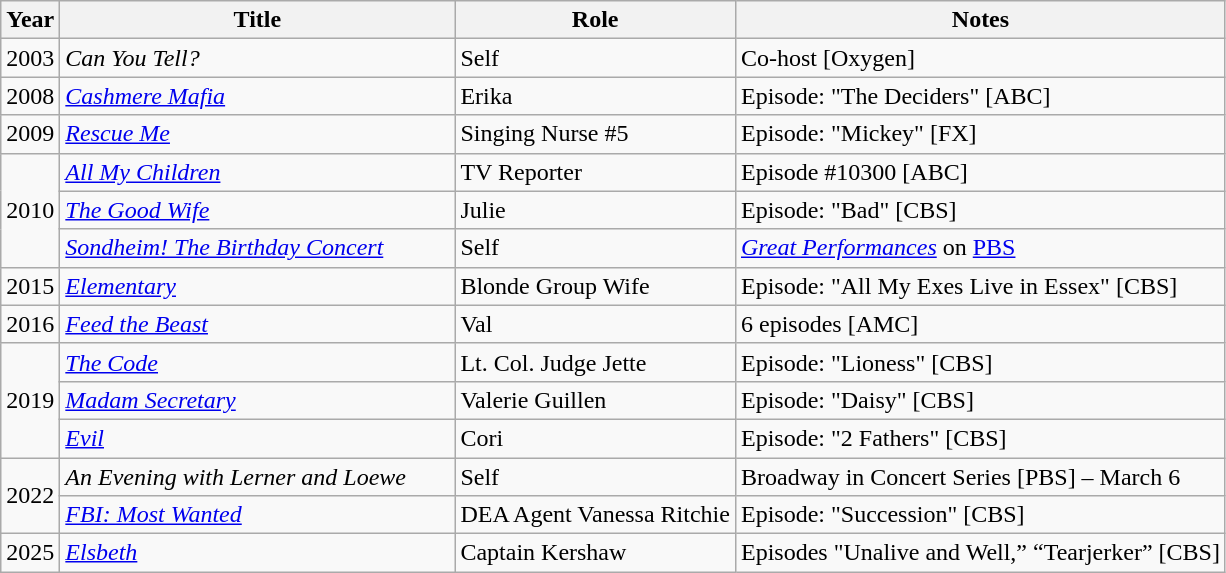<table role="presentation" class="wikitable mw-collapsible">
<tr>
<th>Year</th>
<th style=min-width:16em>Title</th>
<th style=min-width:4em>Role</th>
<th class="unsortable" style=min-width:18em>Notes</th>
</tr>
<tr>
<td>2003</td>
<td><em>Can You Tell?</em></td>
<td>Self</td>
<td>Co-host [Oxygen]</td>
</tr>
<tr>
<td>2008</td>
<td><em><a href='#'>Cashmere Mafia</a></em></td>
<td>Erika</td>
<td>Episode: "The Deciders" [ABC]</td>
</tr>
<tr>
<td>2009</td>
<td><em><a href='#'>Rescue Me</a></em></td>
<td>Singing Nurse #5</td>
<td>Episode: "Mickey" [FX]</td>
</tr>
<tr>
<td rowspan="3">2010</td>
<td><em><a href='#'>All My Children</a></em></td>
<td>TV Reporter</td>
<td>Episode #10300 [ABC]</td>
</tr>
<tr>
<td><em><a href='#'>The Good Wife</a></em></td>
<td>Julie</td>
<td>Episode: "Bad" [CBS]</td>
</tr>
<tr>
<td><em><a href='#'>Sondheim! The Birthday Concert</a></em></td>
<td>Self</td>
<td><em><a href='#'>Great Performances</a></em> on <a href='#'>PBS</a></td>
</tr>
<tr>
<td>2015</td>
<td><em><a href='#'>Elementary</a></em></td>
<td>Blonde Group Wife</td>
<td>Episode: "All My Exes Live in Essex" [CBS]</td>
</tr>
<tr>
<td>2016</td>
<td><em><a href='#'>Feed the Beast</a></em></td>
<td>Val</td>
<td>6 episodes [AMC]</td>
</tr>
<tr>
<td rowspan="3">2019</td>
<td><em><a href='#'>The Code</a></em></td>
<td>Lt. Col. Judge Jette</td>
<td>Episode: "Lioness" [CBS]</td>
</tr>
<tr>
<td><em><a href='#'>Madam Secretary</a></em></td>
<td>Valerie Guillen</td>
<td>Episode: "Daisy" [CBS]</td>
</tr>
<tr>
<td><em><a href='#'>Evil</a></em></td>
<td>Cori</td>
<td>Episode: "2 Fathers" [CBS]</td>
</tr>
<tr>
<td rowspan="2">2022</td>
<td><em>An Evening with Lerner and Loewe</em></td>
<td>Self</td>
<td>Broadway in Concert Series [PBS] – March 6</td>
</tr>
<tr>
<td><em><a href='#'>FBI: Most Wanted</a></em></td>
<td>DEA Agent Vanessa Ritchie</td>
<td>Episode: "Succession" [CBS]</td>
</tr>
<tr>
<td>2025</td>
<td><em><a href='#'>Elsbeth</a></em></td>
<td>Captain Kershaw</td>
<td>Episodes "Unalive and Well,” “Tearjerker” [CBS]</td>
</tr>
</table>
